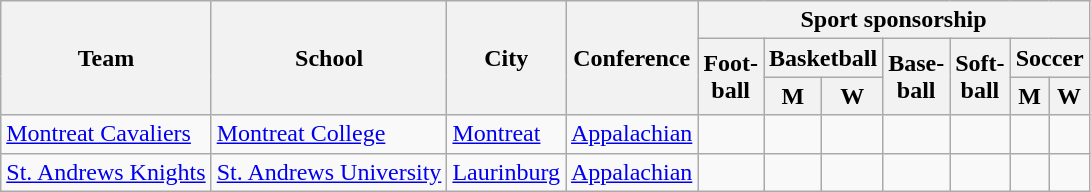<table class="sortable wikitable">
<tr>
<th rowspan=3>Team</th>
<th rowspan=3>School</th>
<th rowspan=3>City</th>
<th rowspan=3>Conference</th>
<th colspan=7>Sport sponsorship</th>
</tr>
<tr>
<th rowspan=2>Foot-<br>ball</th>
<th colspan=2>Basketball</th>
<th rowspan=2>Base-<br>ball</th>
<th rowspan=2>Soft-<br>ball</th>
<th colspan=2>Soccer</th>
</tr>
<tr>
<th>M</th>
<th>W</th>
<th>M</th>
<th>W</th>
</tr>
<tr>
<td><a href='#'>Montreat Cavaliers</a></td>
<td><a href='#'>Montreat College</a></td>
<td><a href='#'>Montreat</a></td>
<td><a href='#'>Appalachian</a></td>
<td></td>
<td></td>
<td></td>
<td></td>
<td></td>
<td></td>
<td></td>
</tr>
<tr>
<td><a href='#'>St. Andrews Knights</a></td>
<td><a href='#'>St. Andrews University</a></td>
<td><a href='#'>Laurinburg</a></td>
<td><a href='#'>Appalachian</a></td>
<td></td>
<td></td>
<td></td>
<td></td>
<td></td>
<td></td>
<td></td>
</tr>
</table>
